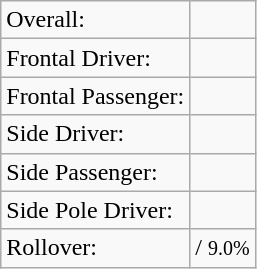<table class="wikitable">
<tr>
<td>Overall:</td>
<td></td>
</tr>
<tr>
<td>Frontal Driver:</td>
<td></td>
</tr>
<tr>
<td>Frontal Passenger:</td>
<td></td>
</tr>
<tr>
<td>Side Driver:</td>
<td></td>
</tr>
<tr>
<td>Side Passenger:</td>
<td></td>
</tr>
<tr>
<td>Side Pole Driver:</td>
<td></td>
</tr>
<tr>
<td>Rollover:</td>
<td> / <small>9.0%</small></td>
</tr>
</table>
